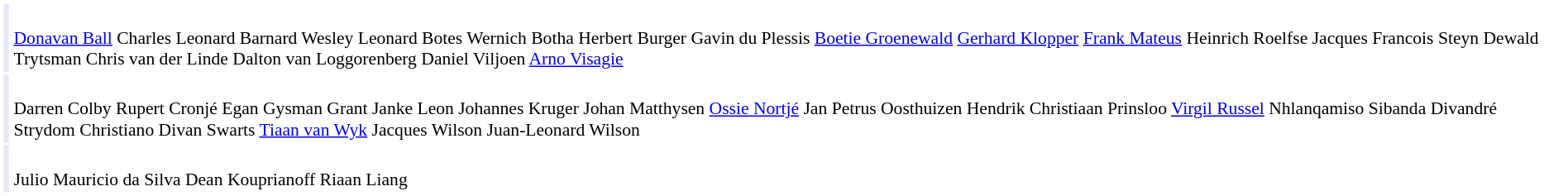<table cellpadding="2" style="border: 1px solid white; font-size:90%;">
<tr>
<td colspan="2" align="right" bgcolor="lavender"></td>
<td align="left"><br><a href='#'>Donavan Ball</a>
Charles Leonard Barnard
Wesley Leonard Botes
Wernich Botha
Herbert Burger
Gavin du Plessis
<a href='#'>Boetie Groenewald</a>
<a href='#'>Gerhard Klopper</a>
<a href='#'>Frank Mateus</a>
Heinrich Roelfse
Jacques Francois Steyn
Dewald Trytsman
Chris van der Linde
Dalton van Loggorenberg
Daniel Viljoen
<a href='#'>Arno Visagie</a></td>
</tr>
<tr>
<td colspan="2" align="right" bgcolor="lavender"></td>
<td align="left"><br>Darren Colby
Rupert Cronjé
Egan Gysman
Grant Janke
Leon Johannes Kruger
Johan Matthysen
<a href='#'>Ossie Nortjé</a>
Jan Petrus Oosthuizen
Hendrik Christiaan Prinsloo
<a href='#'>Virgil Russel</a>
Nhlanqamiso Sibanda
Divandré Strydom
Christiano Divan Swarts
<a href='#'>Tiaan van Wyk</a>
Jacques Wilson
Juan-Leonard Wilson</td>
</tr>
<tr>
<td colspan="2" align="right" bgcolor="lavender"></td>
<td align="left"><br>Julio Mauricio da Silva
Dean Kouprianoff
Riaan Liang</td>
</tr>
</table>
